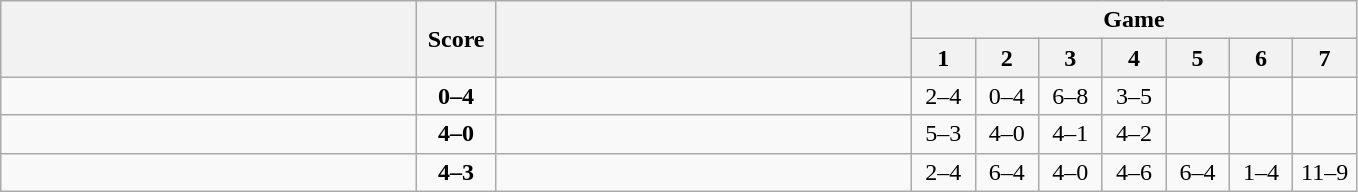<table class="wikitable" style="text-align: center;">
<tr>
<th rowspan=2 align="right" width="270"></th>
<th rowspan=2 width="45">Score</th>
<th rowspan=2 align="left" width="270"></th>
<th colspan=7>Game</th>
</tr>
<tr>
<th width="35">1</th>
<th width="35">2</th>
<th width="35">3</th>
<th width="35">4</th>
<th width="35">5</th>
<th width="35">6</th>
<th width="35">7</th>
</tr>
<tr>
<td align=left></td>
<td align=center><strong>0–4</strong></td>
<td align=left><strong></strong></td>
<td>2–4</td>
<td>0–4</td>
<td>6–8</td>
<td>3–5</td>
<td></td>
<td></td>
<td></td>
</tr>
<tr>
<td align=left><strong></strong></td>
<td align=center><strong>4–0</strong></td>
<td align=left></td>
<td>5–3</td>
<td>4–0</td>
<td>4–1</td>
<td>4–2</td>
<td></td>
<td></td>
<td></td>
</tr>
<tr>
<td align=left><strong></strong></td>
<td align=center><strong>4–3</strong></td>
<td align=left></td>
<td>2–4</td>
<td>6–4</td>
<td>4–0</td>
<td>4–6</td>
<td>6–4</td>
<td>1–4</td>
<td>11–9</td>
</tr>
</table>
